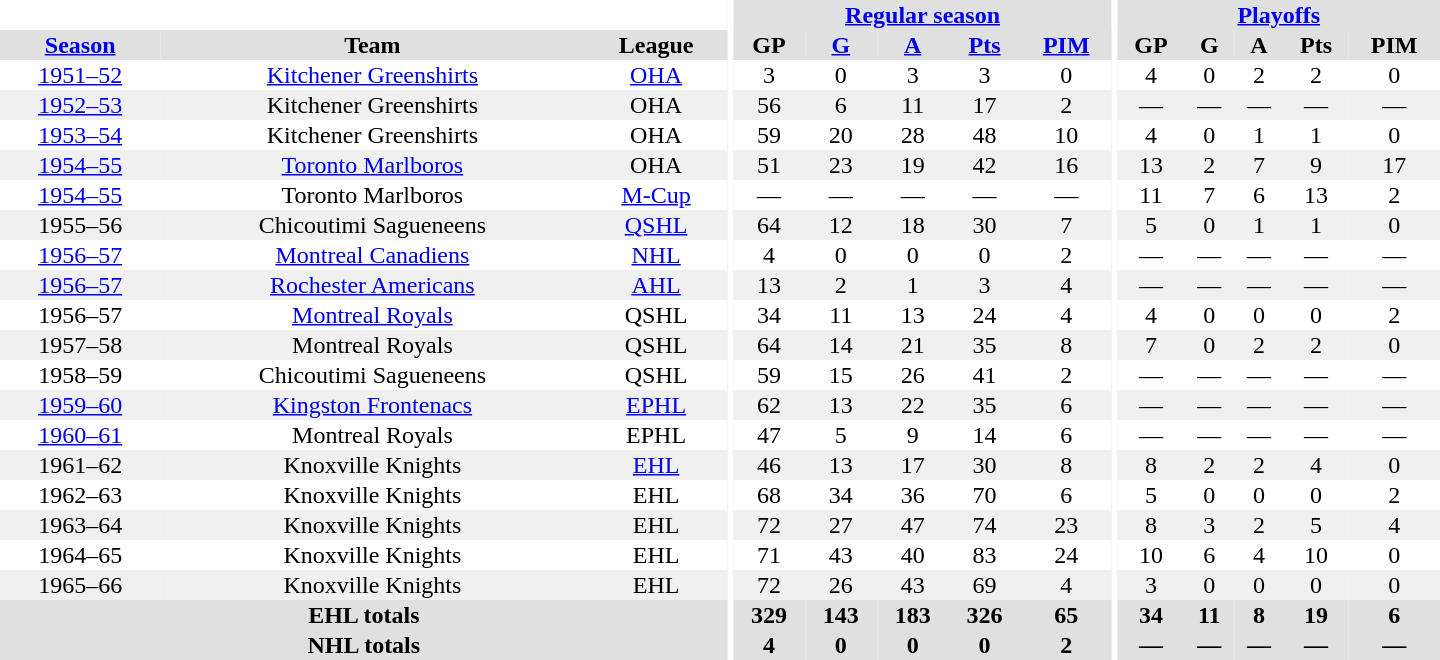<table border="0" cellpadding="1" cellspacing="0" style="text-align:center; width:60em">
<tr bgcolor="#e0e0e0">
<th colspan="3" bgcolor="#ffffff"></th>
<th rowspan="100" bgcolor="#ffffff"></th>
<th colspan="5"><a href='#'>Regular season</a></th>
<th rowspan="100" bgcolor="#ffffff"></th>
<th colspan="5"><a href='#'>Playoffs</a></th>
</tr>
<tr bgcolor="#e0e0e0">
<th><a href='#'>Season</a></th>
<th>Team</th>
<th>League</th>
<th>GP</th>
<th><a href='#'>G</a></th>
<th><a href='#'>A</a></th>
<th><a href='#'>Pts</a></th>
<th><a href='#'>PIM</a></th>
<th>GP</th>
<th>G</th>
<th>A</th>
<th>Pts</th>
<th>PIM</th>
</tr>
<tr>
<td><a href='#'>1951–52</a></td>
<td><a href='#'>Kitchener Greenshirts</a></td>
<td><a href='#'>OHA</a></td>
<td>3</td>
<td>0</td>
<td>3</td>
<td>3</td>
<td>0</td>
<td>4</td>
<td>0</td>
<td>2</td>
<td>2</td>
<td>0</td>
</tr>
<tr bgcolor="#f0f0f0">
<td><a href='#'>1952–53</a></td>
<td>Kitchener Greenshirts</td>
<td>OHA</td>
<td>56</td>
<td>6</td>
<td>11</td>
<td>17</td>
<td>2</td>
<td>—</td>
<td>—</td>
<td>—</td>
<td>—</td>
<td>—</td>
</tr>
<tr>
<td><a href='#'>1953–54</a></td>
<td>Kitchener Greenshirts</td>
<td>OHA</td>
<td>59</td>
<td>20</td>
<td>28</td>
<td>48</td>
<td>10</td>
<td>4</td>
<td>0</td>
<td>1</td>
<td>1</td>
<td>0</td>
</tr>
<tr bgcolor="#f0f0f0">
<td><a href='#'>1954–55</a></td>
<td><a href='#'>Toronto Marlboros</a></td>
<td>OHA</td>
<td>51</td>
<td>23</td>
<td>19</td>
<td>42</td>
<td>16</td>
<td>13</td>
<td>2</td>
<td>7</td>
<td>9</td>
<td>17</td>
</tr>
<tr>
<td><a href='#'>1954–55</a></td>
<td>Toronto Marlboros</td>
<td><a href='#'>M-Cup</a></td>
<td>—</td>
<td>—</td>
<td>—</td>
<td>—</td>
<td>—</td>
<td>11</td>
<td>7</td>
<td>6</td>
<td>13</td>
<td>2</td>
</tr>
<tr bgcolor="#f0f0f0">
<td>1955–56</td>
<td>Chicoutimi Sagueneens</td>
<td><a href='#'>QSHL</a></td>
<td>64</td>
<td>12</td>
<td>18</td>
<td>30</td>
<td>7</td>
<td>5</td>
<td>0</td>
<td>1</td>
<td>1</td>
<td>0</td>
</tr>
<tr>
<td><a href='#'>1956–57</a></td>
<td><a href='#'>Montreal Canadiens</a></td>
<td><a href='#'>NHL</a></td>
<td>4</td>
<td>0</td>
<td>0</td>
<td>0</td>
<td>2</td>
<td>—</td>
<td>—</td>
<td>—</td>
<td>—</td>
<td>—</td>
</tr>
<tr bgcolor="#f0f0f0">
<td><a href='#'>1956–57</a></td>
<td><a href='#'>Rochester Americans</a></td>
<td><a href='#'>AHL</a></td>
<td>13</td>
<td>2</td>
<td>1</td>
<td>3</td>
<td>4</td>
<td>—</td>
<td>—</td>
<td>—</td>
<td>—</td>
<td>—</td>
</tr>
<tr>
<td>1956–57</td>
<td><a href='#'>Montreal Royals</a></td>
<td>QSHL</td>
<td>34</td>
<td>11</td>
<td>13</td>
<td>24</td>
<td>4</td>
<td>4</td>
<td>0</td>
<td>0</td>
<td>0</td>
<td>2</td>
</tr>
<tr bgcolor="#f0f0f0">
<td>1957–58</td>
<td>Montreal Royals</td>
<td>QSHL</td>
<td>64</td>
<td>14</td>
<td>21</td>
<td>35</td>
<td>8</td>
<td>7</td>
<td>0</td>
<td>2</td>
<td>2</td>
<td>0</td>
</tr>
<tr>
<td>1958–59</td>
<td>Chicoutimi Sagueneens</td>
<td>QSHL</td>
<td>59</td>
<td>15</td>
<td>26</td>
<td>41</td>
<td>2</td>
<td>—</td>
<td>—</td>
<td>—</td>
<td>—</td>
<td>—</td>
</tr>
<tr bgcolor="#f0f0f0">
<td><a href='#'>1959–60</a></td>
<td><a href='#'>Kingston Frontenacs</a></td>
<td><a href='#'>EPHL</a></td>
<td>62</td>
<td>13</td>
<td>22</td>
<td>35</td>
<td>6</td>
<td>—</td>
<td>—</td>
<td>—</td>
<td>—</td>
<td>—</td>
</tr>
<tr>
<td><a href='#'>1960–61</a></td>
<td>Montreal Royals</td>
<td>EPHL</td>
<td>47</td>
<td>5</td>
<td>9</td>
<td>14</td>
<td>6</td>
<td>—</td>
<td>—</td>
<td>—</td>
<td>—</td>
<td>—</td>
</tr>
<tr bgcolor="#f0f0f0">
<td>1961–62</td>
<td>Knoxville Knights</td>
<td><a href='#'>EHL</a></td>
<td>46</td>
<td>13</td>
<td>17</td>
<td>30</td>
<td>8</td>
<td>8</td>
<td>2</td>
<td>2</td>
<td>4</td>
<td>0</td>
</tr>
<tr>
<td>1962–63</td>
<td>Knoxville Knights</td>
<td>EHL</td>
<td>68</td>
<td>34</td>
<td>36</td>
<td>70</td>
<td>6</td>
<td>5</td>
<td>0</td>
<td>0</td>
<td>0</td>
<td>2</td>
</tr>
<tr bgcolor="#f0f0f0">
<td>1963–64</td>
<td>Knoxville Knights</td>
<td>EHL</td>
<td>72</td>
<td>27</td>
<td>47</td>
<td>74</td>
<td>23</td>
<td>8</td>
<td>3</td>
<td>2</td>
<td>5</td>
<td>4</td>
</tr>
<tr>
<td>1964–65</td>
<td>Knoxville Knights</td>
<td>EHL</td>
<td>71</td>
<td>43</td>
<td>40</td>
<td>83</td>
<td>24</td>
<td>10</td>
<td>6</td>
<td>4</td>
<td>10</td>
<td>0</td>
</tr>
<tr bgcolor="#f0f0f0">
<td>1965–66</td>
<td>Knoxville Knights</td>
<td>EHL</td>
<td>72</td>
<td>26</td>
<td>43</td>
<td>69</td>
<td>4</td>
<td>3</td>
<td>0</td>
<td>0</td>
<td>0</td>
<td>0</td>
</tr>
<tr bgcolor="#e0e0e0">
<th colspan="3">EHL totals</th>
<th>329</th>
<th>143</th>
<th>183</th>
<th>326</th>
<th>65</th>
<th>34</th>
<th>11</th>
<th>8</th>
<th>19</th>
<th>6</th>
</tr>
<tr bgcolor="#e0e0e0">
<th colspan="3">NHL totals</th>
<th>4</th>
<th>0</th>
<th>0</th>
<th>0</th>
<th>2</th>
<th>—</th>
<th>—</th>
<th>—</th>
<th>—</th>
<th>—</th>
</tr>
</table>
